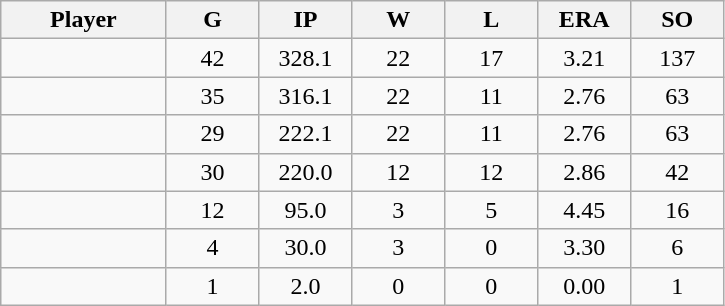<table class="wikitable sortable">
<tr>
<th bgcolor="#DDDDFF" width="16%">Player</th>
<th bgcolor="#DDDDFF" width="9%">G</th>
<th bgcolor="#DDDDFF" width="9%">IP</th>
<th bgcolor="#DDDDFF" width="9%">W</th>
<th bgcolor="#DDDDFF" width="9%">L</th>
<th bgcolor="#DDDDFF" width="9%">ERA</th>
<th bgcolor="#DDDDFF" width="9%">SO</th>
</tr>
<tr align="center">
<td></td>
<td>42</td>
<td>328.1</td>
<td>22</td>
<td>17</td>
<td>3.21</td>
<td>137</td>
</tr>
<tr align="center">
<td></td>
<td>35</td>
<td>316.1</td>
<td>22</td>
<td>11</td>
<td>2.76</td>
<td>63</td>
</tr>
<tr align="center">
<td></td>
<td>29</td>
<td>222.1</td>
<td>22</td>
<td>11</td>
<td>2.76</td>
<td>63</td>
</tr>
<tr align="center">
<td></td>
<td>30</td>
<td>220.0</td>
<td>12</td>
<td>12</td>
<td>2.86</td>
<td>42</td>
</tr>
<tr align="center">
<td></td>
<td>12</td>
<td>95.0</td>
<td>3</td>
<td>5</td>
<td>4.45</td>
<td>16</td>
</tr>
<tr align="center">
<td></td>
<td>4</td>
<td>30.0</td>
<td>3</td>
<td>0</td>
<td>3.30</td>
<td>6</td>
</tr>
<tr align="center">
<td></td>
<td>1</td>
<td>2.0</td>
<td>0</td>
<td>0</td>
<td>0.00</td>
<td>1</td>
</tr>
</table>
